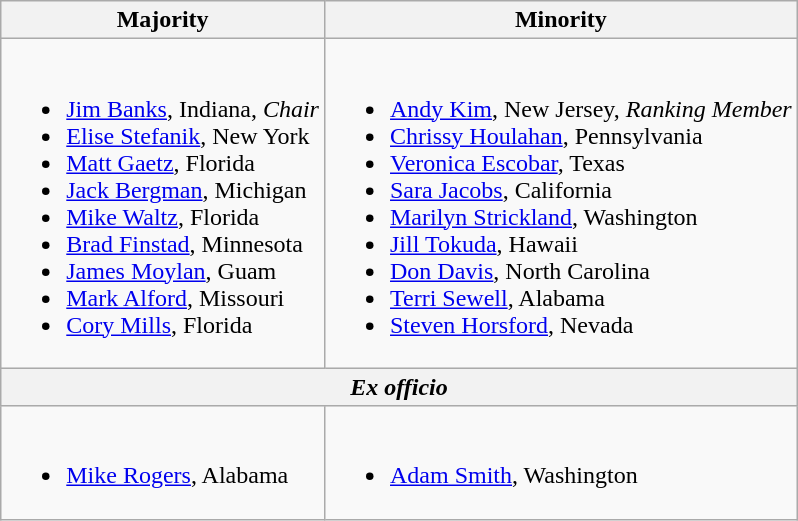<table class=wikitable>
<tr>
<th>Majority</th>
<th>Minority</th>
</tr>
<tr>
<td><br><ul><li><a href='#'>Jim Banks</a>, Indiana, <em>Chair</em></li><li><a href='#'>Elise Stefanik</a>, New York</li><li><a href='#'>Matt Gaetz</a>, Florida</li><li><a href='#'>Jack Bergman</a>, Michigan</li><li><a href='#'>Mike Waltz</a>, Florida</li><li><a href='#'>Brad Finstad</a>, Minnesota</li><li><a href='#'>James Moylan</a>, Guam</li><li><a href='#'>Mark Alford</a>, Missouri</li><li><a href='#'>Cory Mills</a>, Florida</li></ul></td>
<td><br><ul><li><a href='#'>Andy Kim</a>, New Jersey, <em>Ranking Member</em></li><li><a href='#'>Chrissy Houlahan</a>, Pennsylvania</li><li><a href='#'>Veronica Escobar</a>, Texas</li><li><a href='#'>Sara Jacobs</a>, California</li><li><a href='#'>Marilyn Strickland</a>, Washington</li><li><a href='#'>Jill Tokuda</a>, Hawaii</li><li><a href='#'>Don Davis</a>, North Carolina</li><li><a href='#'>Terri Sewell</a>, Alabama</li><li><a href='#'>Steven Horsford</a>, Nevada</li></ul></td>
</tr>
<tr>
<th colspan=2><em>Ex officio</em></th>
</tr>
<tr>
<td><br><ul><li><a href='#'>Mike Rogers</a>, Alabama</li></ul></td>
<td><br><ul><li><a href='#'>Adam Smith</a>, Washington</li></ul></td>
</tr>
</table>
